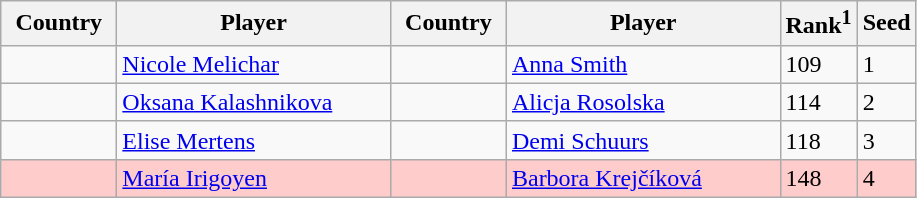<table class="sortable wikitable">
<tr>
<th width="70">Country</th>
<th width="175">Player</th>
<th width="70">Country</th>
<th width="175">Player</th>
<th>Rank<sup>1</sup></th>
<th>Seed</th>
</tr>
<tr>
<td></td>
<td><a href='#'>Nicole Melichar</a></td>
<td></td>
<td><a href='#'>Anna Smith</a></td>
<td>109</td>
<td>1</td>
</tr>
<tr>
<td></td>
<td><a href='#'>Oksana Kalashnikova</a></td>
<td></td>
<td><a href='#'>Alicja Rosolska</a></td>
<td>114</td>
<td>2</td>
</tr>
<tr>
<td></td>
<td><a href='#'>Elise Mertens</a></td>
<td></td>
<td><a href='#'>Demi Schuurs</a></td>
<td>118</td>
<td>3</td>
</tr>
<tr style="background:#fcc;">
<td></td>
<td><a href='#'>María Irigoyen</a></td>
<td></td>
<td><a href='#'>Barbora Krejčíková</a></td>
<td>148</td>
<td>4</td>
</tr>
</table>
